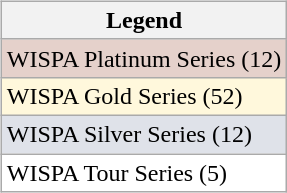<table style="width:43%;">
<tr>
<td valign=top width=35% align=left><br><table class="wikitable">
<tr>
<th>Legend</th>
</tr>
<tr style="background:#e5d1cb;">
<td>WISPA Platinum Series (12)</td>
</tr>
<tr style="background:Cornsilk">
<td>WISPA Gold Series (52)</td>
</tr>
<tr style="background:#dfe2e9;">
<td>WISPA Silver Series (12)</td>
</tr>
<tr style="background:White;">
<td>WISPA Tour Series (5)</td>
</tr>
</table>
</td>
</tr>
</table>
